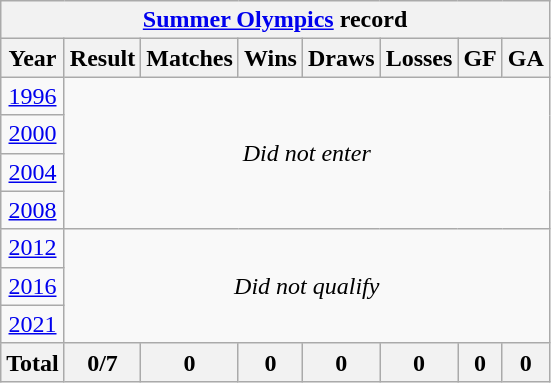<table class="wikitable" style="text-align: center;">
<tr>
<th colspan=8><a href='#'>Summer Olympics</a> record</th>
</tr>
<tr>
<th>Year</th>
<th>Result</th>
<th>Matches</th>
<th>Wins</th>
<th>Draws</th>
<th>Losses</th>
<th>GF</th>
<th>GA</th>
</tr>
<tr>
<td> <a href='#'>1996</a></td>
<td rowspan=4 colspan=8><em>Did not enter</em></td>
</tr>
<tr>
<td> <a href='#'>2000</a></td>
</tr>
<tr>
<td> <a href='#'>2004</a></td>
</tr>
<tr>
<td> <a href='#'>2008</a></td>
</tr>
<tr>
<td> <a href='#'>2012</a></td>
<td rowspan=3 colspan=8><em>Did not qualify</em></td>
</tr>
<tr>
<td> <a href='#'>2016</a></td>
</tr>
<tr>
<td> <a href='#'>2021</a></td>
</tr>
<tr>
<th>Total</th>
<th>0/7</th>
<th>0</th>
<th>0</th>
<th>0</th>
<th>0</th>
<th>0</th>
<th>0</th>
</tr>
</table>
